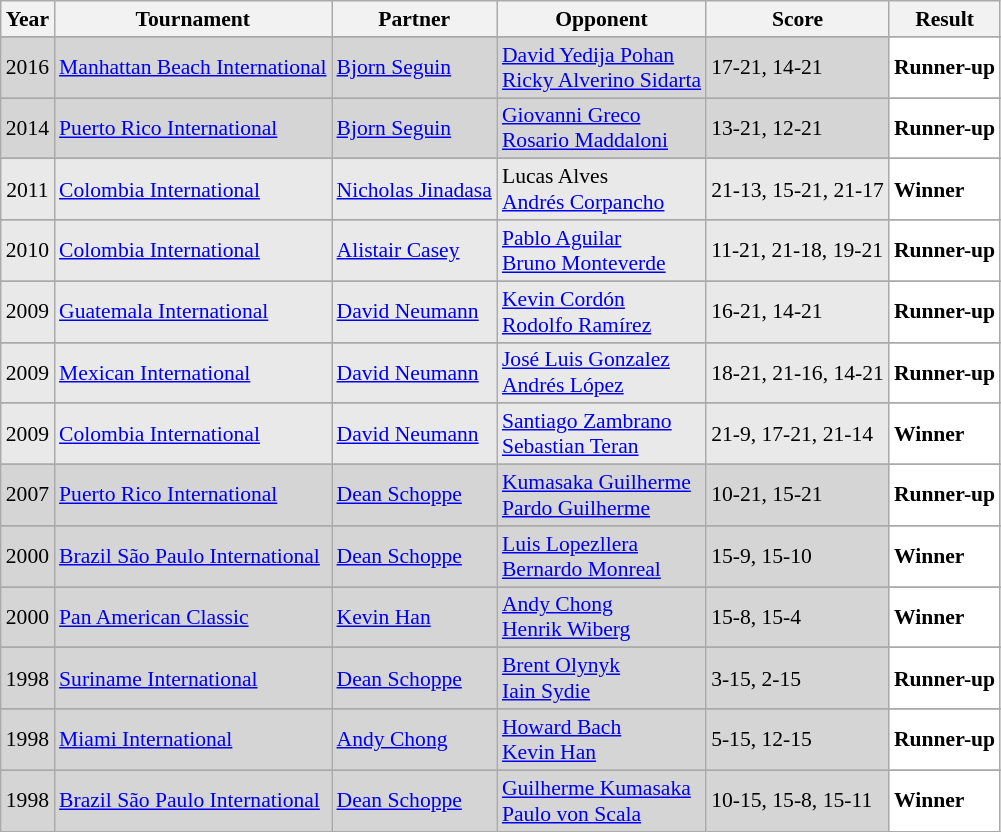<table class="sortable wikitable" style="font-size: 90%;">
<tr>
<th>Year</th>
<th>Tournament</th>
<th>Partner</th>
<th>Opponent</th>
<th>Score</th>
<th>Result</th>
</tr>
<tr>
</tr>
<tr style="background:#D5D5D5">
<td align="center">2016</td>
<td align="left"><a href='#'>Manhattan Beach International</a></td>
<td align="left"> <a href='#'>Bjorn Seguin</a></td>
<td align="left"> <a href='#'>David Yedija Pohan</a><br> <a href='#'>Ricky Alverino Sidarta</a></td>
<td align="left">17-21, 14-21</td>
<td style="text-align:left; background:white"> <strong>Runner-up</strong></td>
</tr>
<tr>
</tr>
<tr style="background:#D5D5D5">
<td align="center">2014</td>
<td align="left"><a href='#'>Puerto Rico International</a></td>
<td align="left"> <a href='#'>Bjorn Seguin</a></td>
<td align="left"> <a href='#'>Giovanni Greco</a><br> <a href='#'>Rosario Maddaloni</a></td>
<td align="left">13-21, 12-21</td>
<td style="text-align:left; background:white"> <strong>Runner-up</strong></td>
</tr>
<tr>
</tr>
<tr style="background:#E9E9E9">
<td align="center">2011</td>
<td align="left"><a href='#'>Colombia International</a></td>
<td align="left"> <a href='#'>Nicholas Jinadasa</a></td>
<td align="left"> Lucas Alves<br> <a href='#'>Andrés Corpancho</a></td>
<td align="left">21-13, 15-21, 21-17</td>
<td style="text-align:left; background:white"> <strong>Winner</strong></td>
</tr>
<tr>
</tr>
<tr style="background:#E9E9E9">
<td align="center">2010</td>
<td align="left"><a href='#'>Colombia International</a></td>
<td align="left"> <a href='#'>Alistair Casey</a></td>
<td align="left"> <a href='#'>Pablo Aguilar</a><br> <a href='#'>Bruno Monteverde</a></td>
<td align="left">11-21, 21-18, 19-21</td>
<td style="text-align:left; background:white"> <strong>Runner-up</strong></td>
</tr>
<tr>
</tr>
<tr style="background:#E9E9E9">
<td align="center">2009</td>
<td align="left"><a href='#'>Guatemala International</a></td>
<td align="left"> <a href='#'>David Neumann</a></td>
<td align="left"> <a href='#'>Kevin Cordón</a><br> <a href='#'>Rodolfo Ramírez</a></td>
<td align="left">16-21, 14-21</td>
<td style="text-align:left; background:white"> <strong>Runner-up</strong></td>
</tr>
<tr>
</tr>
<tr style="background:#E9E9E9">
<td align="center">2009</td>
<td align="left"><a href='#'>Mexican International</a></td>
<td align="left"> <a href='#'>David Neumann</a></td>
<td align="left"> <a href='#'>José Luis Gonzalez</a><br> <a href='#'>Andrés López</a></td>
<td align="left">18-21, 21-16, 14-21</td>
<td style="text-align:left; background:white"> <strong>Runner-up</strong></td>
</tr>
<tr>
</tr>
<tr style="background:#E9E9E9">
<td align="center">2009</td>
<td align="left"><a href='#'>Colombia International</a></td>
<td align="left"> <a href='#'>David Neumann</a></td>
<td align="left"> <a href='#'>Santiago Zambrano</a><br> <a href='#'>Sebastian Teran</a></td>
<td align="left">21-9, 17-21, 21-14</td>
<td style="text-align:left; background:white"> <strong>Winner</strong></td>
</tr>
<tr>
</tr>
<tr style="background:#D5D5D5">
<td align="center">2007</td>
<td align="left"><a href='#'>Puerto Rico International</a></td>
<td align="left"> <a href='#'>Dean Schoppe</a></td>
<td align="left"> <a href='#'>Kumasaka Guilherme</a><br> <a href='#'>Pardo Guilherme</a></td>
<td align="left">10-21, 15-21</td>
<td style="text-align:left; background:white"> <strong>Runner-up</strong></td>
</tr>
<tr>
</tr>
<tr style="background:#D5D5D5">
<td align="center">2000</td>
<td align="left"><a href='#'>Brazil São Paulo International</a></td>
<td align="left"> <a href='#'>Dean Schoppe</a></td>
<td align="left"> <a href='#'>Luis Lopezllera</a><br> <a href='#'>Bernardo Monreal</a></td>
<td align="left">15-9, 15-10</td>
<td style="text-align:left; background:white"> <strong>Winner</strong></td>
</tr>
<tr>
</tr>
<tr style="background:#D5D5D5">
<td align="center">2000</td>
<td align="left"><a href='#'>Pan American Classic</a></td>
<td align="left"> <a href='#'>Kevin Han</a></td>
<td align="left"> <a href='#'>Andy Chong</a><br> <a href='#'>Henrik Wiberg</a></td>
<td align="left">15-8, 15-4</td>
<td style="text-align:left; background:white"> <strong>Winner</strong></td>
</tr>
<tr>
</tr>
<tr style="background:#D5D5D5">
<td align="center">1998</td>
<td align="left"><a href='#'>Suriname International</a></td>
<td align="left"> <a href='#'>Dean Schoppe</a></td>
<td align="left"> <a href='#'>Brent Olynyk</a><br> <a href='#'>Iain Sydie</a></td>
<td align="left">3-15, 2-15</td>
<td style="text-align:left; background:white"> <strong>Runner-up</strong></td>
</tr>
<tr>
</tr>
<tr style="background:#D5D5D5">
<td align="center">1998</td>
<td align="left"><a href='#'>Miami International</a></td>
<td align="left"> <a href='#'>Andy Chong</a></td>
<td align="left"> <a href='#'>Howard Bach</a><br> <a href='#'>Kevin Han</a></td>
<td align="left">5-15, 12-15</td>
<td style="text-align:left; background:white"> <strong>Runner-up</strong></td>
</tr>
<tr>
</tr>
<tr style="background:#D5D5D5">
<td align="center">1998</td>
<td align="left"><a href='#'>Brazil São Paulo International</a></td>
<td align="left"> <a href='#'>Dean Schoppe</a></td>
<td align="left"> <a href='#'>Guilherme Kumasaka</a><br> <a href='#'>Paulo von Scala</a></td>
<td align="left">10-15, 15-8, 15-11</td>
<td style="text-align:left; background:white"> <strong>Winner</strong></td>
</tr>
<tr>
</tr>
</table>
